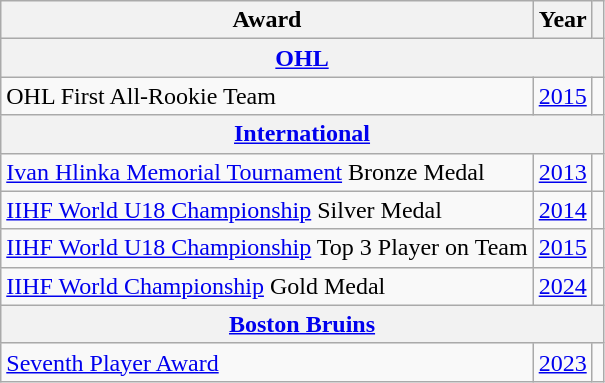<table class="wikitable">
<tr>
<th>Award</th>
<th>Year</th>
<th></th>
</tr>
<tr>
<th colspan="3"><a href='#'>OHL</a></th>
</tr>
<tr>
<td>OHL First All-Rookie Team</td>
<td><a href='#'>2015</a></td>
<td></td>
</tr>
<tr>
<th colspan="3"><a href='#'>International</a></th>
</tr>
<tr>
<td><a href='#'>Ivan Hlinka Memorial Tournament</a> Bronze Medal</td>
<td><a href='#'>2013</a></td>
<td></td>
</tr>
<tr>
<td><a href='#'>IIHF World U18 Championship</a> Silver Medal</td>
<td><a href='#'>2014</a></td>
<td></td>
</tr>
<tr>
<td><a href='#'>IIHF World U18 Championship</a> Top 3 Player on Team</td>
<td><a href='#'>2015</a></td>
<td></td>
</tr>
<tr>
<td><a href='#'>IIHF World Championship</a> Gold Medal</td>
<td><a href='#'>2024</a></td>
<td></td>
</tr>
<tr>
<th colspan="3"><a href='#'>Boston Bruins</a></th>
</tr>
<tr>
<td><a href='#'>Seventh Player Award</a></td>
<td><a href='#'>2023</a></td>
<td></td>
</tr>
</table>
